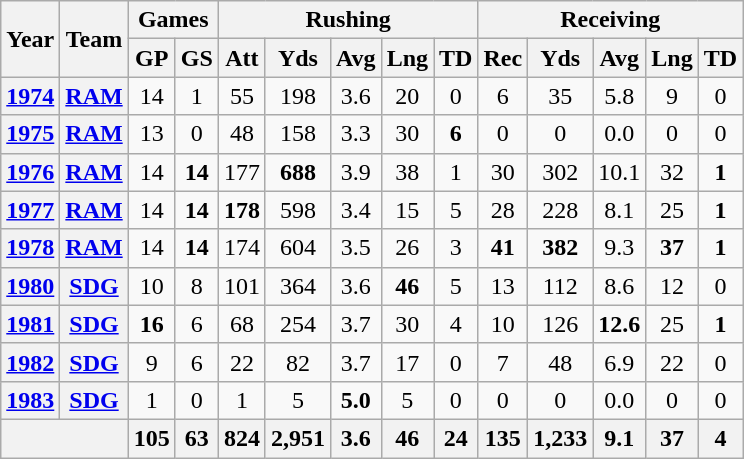<table class="wikitable" style="text-align:center;">
<tr>
<th rowspan="2">Year</th>
<th rowspan="2">Team</th>
<th colspan="2">Games</th>
<th colspan="5">Rushing</th>
<th colspan="5">Receiving</th>
</tr>
<tr>
<th>GP</th>
<th>GS</th>
<th>Att</th>
<th>Yds</th>
<th>Avg</th>
<th>Lng</th>
<th>TD</th>
<th>Rec</th>
<th>Yds</th>
<th>Avg</th>
<th>Lng</th>
<th>TD</th>
</tr>
<tr>
<th><a href='#'>1974</a></th>
<th><a href='#'>RAM</a></th>
<td>14</td>
<td>1</td>
<td>55</td>
<td>198</td>
<td>3.6</td>
<td>20</td>
<td>0</td>
<td>6</td>
<td>35</td>
<td>5.8</td>
<td>9</td>
<td>0</td>
</tr>
<tr>
<th><a href='#'>1975</a></th>
<th><a href='#'>RAM</a></th>
<td>13</td>
<td>0</td>
<td>48</td>
<td>158</td>
<td>3.3</td>
<td>30</td>
<td><strong>6</strong></td>
<td>0</td>
<td>0</td>
<td>0.0</td>
<td>0</td>
<td>0</td>
</tr>
<tr>
<th><a href='#'>1976</a></th>
<th><a href='#'>RAM</a></th>
<td>14</td>
<td><strong>14</strong></td>
<td>177</td>
<td><strong>688</strong></td>
<td>3.9</td>
<td>38</td>
<td>1</td>
<td>30</td>
<td>302</td>
<td>10.1</td>
<td>32</td>
<td><strong>1</strong></td>
</tr>
<tr>
<th><a href='#'>1977</a></th>
<th><a href='#'>RAM</a></th>
<td>14</td>
<td><strong>14</strong></td>
<td><strong>178</strong></td>
<td>598</td>
<td>3.4</td>
<td>15</td>
<td>5</td>
<td>28</td>
<td>228</td>
<td>8.1</td>
<td>25</td>
<td><strong>1</strong></td>
</tr>
<tr>
<th><a href='#'>1978</a></th>
<th><a href='#'>RAM</a></th>
<td>14</td>
<td><strong>14</strong></td>
<td>174</td>
<td>604</td>
<td>3.5</td>
<td>26</td>
<td>3</td>
<td><strong>41</strong></td>
<td><strong>382</strong></td>
<td>9.3</td>
<td><strong>37</strong></td>
<td><strong>1</strong></td>
</tr>
<tr>
<th><a href='#'>1980</a></th>
<th><a href='#'>SDG</a></th>
<td>10</td>
<td>8</td>
<td>101</td>
<td>364</td>
<td>3.6</td>
<td><strong>46</strong></td>
<td>5</td>
<td>13</td>
<td>112</td>
<td>8.6</td>
<td>12</td>
<td>0</td>
</tr>
<tr>
<th><a href='#'>1981</a></th>
<th><a href='#'>SDG</a></th>
<td><strong>16</strong></td>
<td>6</td>
<td>68</td>
<td>254</td>
<td>3.7</td>
<td>30</td>
<td>4</td>
<td>10</td>
<td>126</td>
<td><strong>12.6</strong></td>
<td>25</td>
<td><strong>1</strong></td>
</tr>
<tr>
<th><a href='#'>1982</a></th>
<th><a href='#'>SDG</a></th>
<td>9</td>
<td>6</td>
<td>22</td>
<td>82</td>
<td>3.7</td>
<td>17</td>
<td>0</td>
<td>7</td>
<td>48</td>
<td>6.9</td>
<td>22</td>
<td>0</td>
</tr>
<tr>
<th><a href='#'>1983</a></th>
<th><a href='#'>SDG</a></th>
<td>1</td>
<td>0</td>
<td>1</td>
<td>5</td>
<td><strong>5.0</strong></td>
<td>5</td>
<td>0</td>
<td>0</td>
<td>0</td>
<td>0.0</td>
<td>0</td>
<td>0</td>
</tr>
<tr>
<th colspan="2"></th>
<th>105</th>
<th>63</th>
<th>824</th>
<th>2,951</th>
<th>3.6</th>
<th>46</th>
<th>24</th>
<th>135</th>
<th>1,233</th>
<th>9.1</th>
<th>37</th>
<th>4</th>
</tr>
</table>
